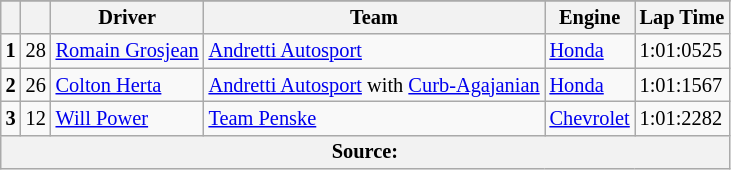<table class="wikitable" style="font-size:85%;">
<tr>
</tr>
<tr>
<th></th>
<th></th>
<th>Driver</th>
<th>Team</th>
<th>Engine</th>
<th>Lap Time</th>
</tr>
<tr>
<td style="text-align:center;"><strong>1</strong></td>
<td style="text-align:center;">28</td>
<td> <a href='#'>Romain Grosjean</a></td>
<td><a href='#'>Andretti Autosport</a></td>
<td><a href='#'>Honda</a></td>
<td>1:01:0525</td>
</tr>
<tr>
<td style="text-align:center;"><strong>2</strong></td>
<td style="text-align:center;">26</td>
<td> <a href='#'>Colton Herta</a>  <strong></strong></td>
<td><a href='#'>Andretti Autosport</a> with <a href='#'>Curb-Agajanian</a></td>
<td><a href='#'>Honda</a></td>
<td>1:01:1567</td>
</tr>
<tr>
<td style="text-align:center;"><strong>3</strong></td>
<td style="text-align:center;">12</td>
<td> <a href='#'>Will Power</a>  <strong></strong></td>
<td><a href='#'>Team Penske</a></td>
<td><a href='#'>Chevrolet</a></td>
<td>1:01:2282</td>
</tr>
<tr>
<th colspan=6>Source:</th>
</tr>
</table>
